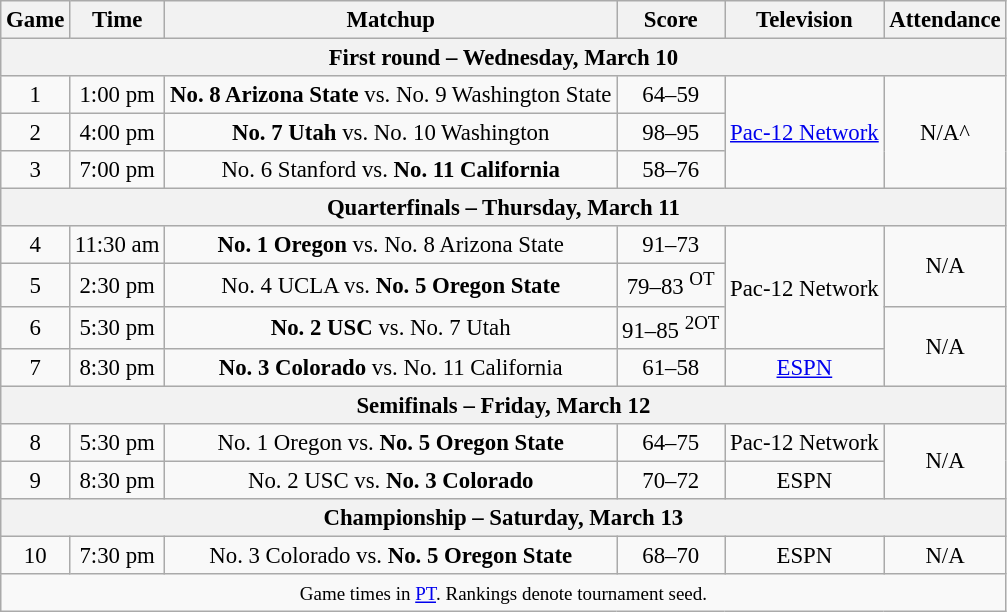<table class="wikitable" style="font-size: 95%; text-align:center">
<tr>
<th>Game</th>
<th>Time</th>
<th>Matchup</th>
<th>Score</th>
<th>Television</th>
<th>Attendance</th>
</tr>
<tr>
<th colspan=6>First round – Wednesday, March 10</th>
</tr>
<tr>
<td>1</td>
<td>1:00 pm</td>
<td><strong>No. 8 Arizona State</strong> vs. No. 9 Washington State</td>
<td>64–59</td>
<td rowspan="3"><a href='#'>Pac-12 Network</a></td>
<td rowspan="3">N/A^</td>
</tr>
<tr>
<td>2</td>
<td>4:00 pm</td>
<td><strong>No. 7 Utah</strong> vs. No. 10 Washington</td>
<td>98–95</td>
</tr>
<tr>
<td>3</td>
<td>7:00 pm</td>
<td>No. 6 Stanford vs. <strong>No. 11 California</strong></td>
<td>58–76</td>
</tr>
<tr>
<th colspan=6>Quarterfinals – Thursday, March 11</th>
</tr>
<tr>
<td>4</td>
<td>11:30 am</td>
<td><strong>No. 1 Oregon</strong> vs. No. 8 Arizona State</td>
<td>91–73</td>
<td rowspan=3>Pac-12 Network</td>
<td rowspan=2>N/A</td>
</tr>
<tr>
<td>5</td>
<td>2:30 pm</td>
<td>No. 4 UCLA vs. <strong>No. 5 Oregon State</strong></td>
<td>79–83 <sup>OT</sup></td>
</tr>
<tr>
<td>6</td>
<td>5:30 pm</td>
<td><strong>No. 2 USC</strong> vs. No. 7 Utah</td>
<td>91–85 <sup>2OT</sup></td>
<td rowspan=2>N/A</td>
</tr>
<tr>
<td>7</td>
<td>8:30 pm</td>
<td><strong>No. 3 Colorado</strong> vs. No. 11 California</td>
<td>61–58</td>
<td><a href='#'>ESPN</a></td>
</tr>
<tr>
<th colspan=6>Semifinals – Friday, March 12</th>
</tr>
<tr>
<td>8</td>
<td>5:30 pm</td>
<td>No. 1 Oregon vs. <strong>No. 5 Oregon State</strong></td>
<td>64–75</td>
<td>Pac-12 Network</td>
<td rowspan=2>N/A</td>
</tr>
<tr>
<td>9</td>
<td>8:30 pm</td>
<td>No. 2 USC vs. <strong>No. 3 Colorado</strong></td>
<td>70–72</td>
<td>ESPN</td>
</tr>
<tr>
<th colspan=6>Championship – Saturday, March 13</th>
</tr>
<tr>
<td>10</td>
<td>7:30 pm</td>
<td>No. 3 Colorado vs. <strong>No. 5 Oregon State</strong></td>
<td>68–70</td>
<td>ESPN</td>
<td>N/A</td>
</tr>
<tr>
<td colspan=6><small>Game times in <a href='#'>PT</a>. Rankings denote tournament seed.</small></td>
</tr>
</table>
